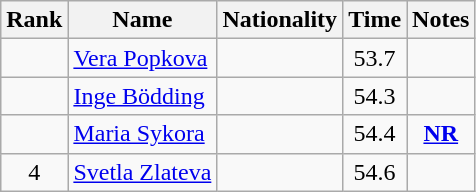<table class="wikitable sortable" style="text-align:center">
<tr>
<th>Rank</th>
<th>Name</th>
<th>Nationality</th>
<th>Time</th>
<th>Notes</th>
</tr>
<tr>
<td></td>
<td align="left"><a href='#'>Vera Popkova</a></td>
<td align=left></td>
<td>53.7</td>
<td></td>
</tr>
<tr>
<td></td>
<td align="left"><a href='#'>Inge Bödding</a></td>
<td align=left></td>
<td>54.3</td>
<td></td>
</tr>
<tr>
<td></td>
<td align="left"><a href='#'>Maria Sykora</a></td>
<td align=left></td>
<td>54.4</td>
<td><strong><a href='#'>NR</a></strong></td>
</tr>
<tr>
<td>4</td>
<td align="left"><a href='#'>Svetla Zlateva</a></td>
<td align=left></td>
<td>54.6</td>
<td></td>
</tr>
</table>
